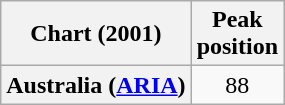<table class="wikitable plainrowheaders" style="text-align:center">
<tr>
<th scope="col">Chart (2001)</th>
<th scope="col">Peak<br>position</th>
</tr>
<tr>
<th scope="row">Australia (<a href='#'>ARIA</a>)</th>
<td>88</td>
</tr>
</table>
